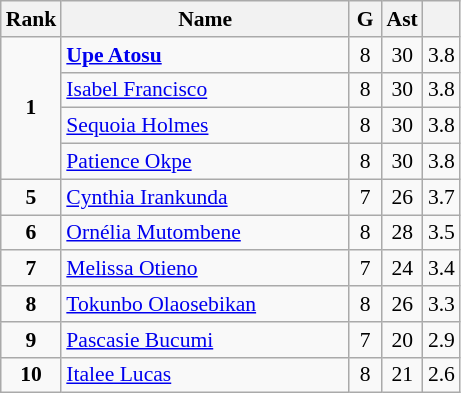<table class="wikitable" style="text-align:center; font-size:90%;">
<tr>
<th width=10px>Rank</th>
<th width=185px>Name</th>
<th width=15px>G</th>
<th width=10px>Ast</th>
<th width=10px></th>
</tr>
<tr>
<td rowspan=4><strong>1</strong></td>
<td align=left> <strong><a href='#'>Upe Atosu</a></strong></td>
<td>8</td>
<td>30</td>
<td>3.8</td>
</tr>
<tr>
<td align=left> <a href='#'>Isabel Francisco</a></td>
<td>8</td>
<td>30</td>
<td>3.8</td>
</tr>
<tr>
<td align=left> <a href='#'>Sequoia Holmes</a></td>
<td>8</td>
<td>30</td>
<td>3.8</td>
</tr>
<tr>
<td align=left> <a href='#'>Patience Okpe</a></td>
<td>8</td>
<td>30</td>
<td>3.8</td>
</tr>
<tr>
<td><strong>5</strong></td>
<td align=left> <a href='#'>Cynthia Irankunda</a></td>
<td>7</td>
<td>26</td>
<td>3.7</td>
</tr>
<tr>
<td><strong>6</strong></td>
<td align=left> <a href='#'>Ornélia Mutombene</a></td>
<td>8</td>
<td>28</td>
<td>3.5</td>
</tr>
<tr>
<td><strong>7</strong></td>
<td align=left> <a href='#'>Melissa Otieno</a></td>
<td>7</td>
<td>24</td>
<td>3.4</td>
</tr>
<tr>
<td><strong>8</strong></td>
<td align=left> <a href='#'>Tokunbo Olaosebikan</a></td>
<td>8</td>
<td>26</td>
<td>3.3</td>
</tr>
<tr>
<td><strong>9</strong></td>
<td align=left> <a href='#'>Pascasie Bucumi</a></td>
<td>7</td>
<td>20</td>
<td>2.9</td>
</tr>
<tr>
<td><strong>10</strong></td>
<td align=left> <a href='#'>Italee Lucas</a></td>
<td>8</td>
<td>21</td>
<td>2.6</td>
</tr>
</table>
